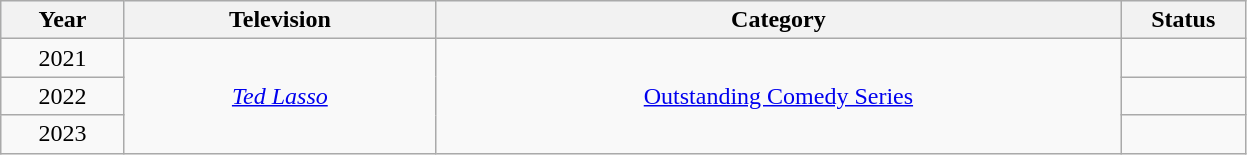<table class="wikitable" style="text-align: center">
<tr style="background:#ebf5ff;">
<th width="75">Year</th>
<th width="200">Television</th>
<th width="450">Category</th>
<th width="75">Status</th>
</tr>
<tr>
<td>2021</td>
<td rowspan="3"><em><a href='#'>Ted Lasso</a></em></td>
<td rowspan="3"><a href='#'>Outstanding Comedy Series</a></td>
<td></td>
</tr>
<tr>
<td>2022</td>
<td></td>
</tr>
<tr>
<td>2023</td>
<td></td>
</tr>
</table>
